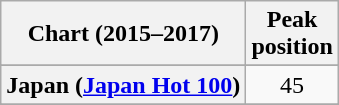<table class="wikitable sortable plainrowheaders" style="text-align:center">
<tr>
<th>Chart (2015–2017)</th>
<th>Peak<br>position</th>
</tr>
<tr>
</tr>
<tr>
<th scope="row">Japan (<a href='#'>Japan Hot 100</a>)</th>
<td>45</td>
</tr>
<tr>
</tr>
<tr>
</tr>
<tr>
</tr>
</table>
